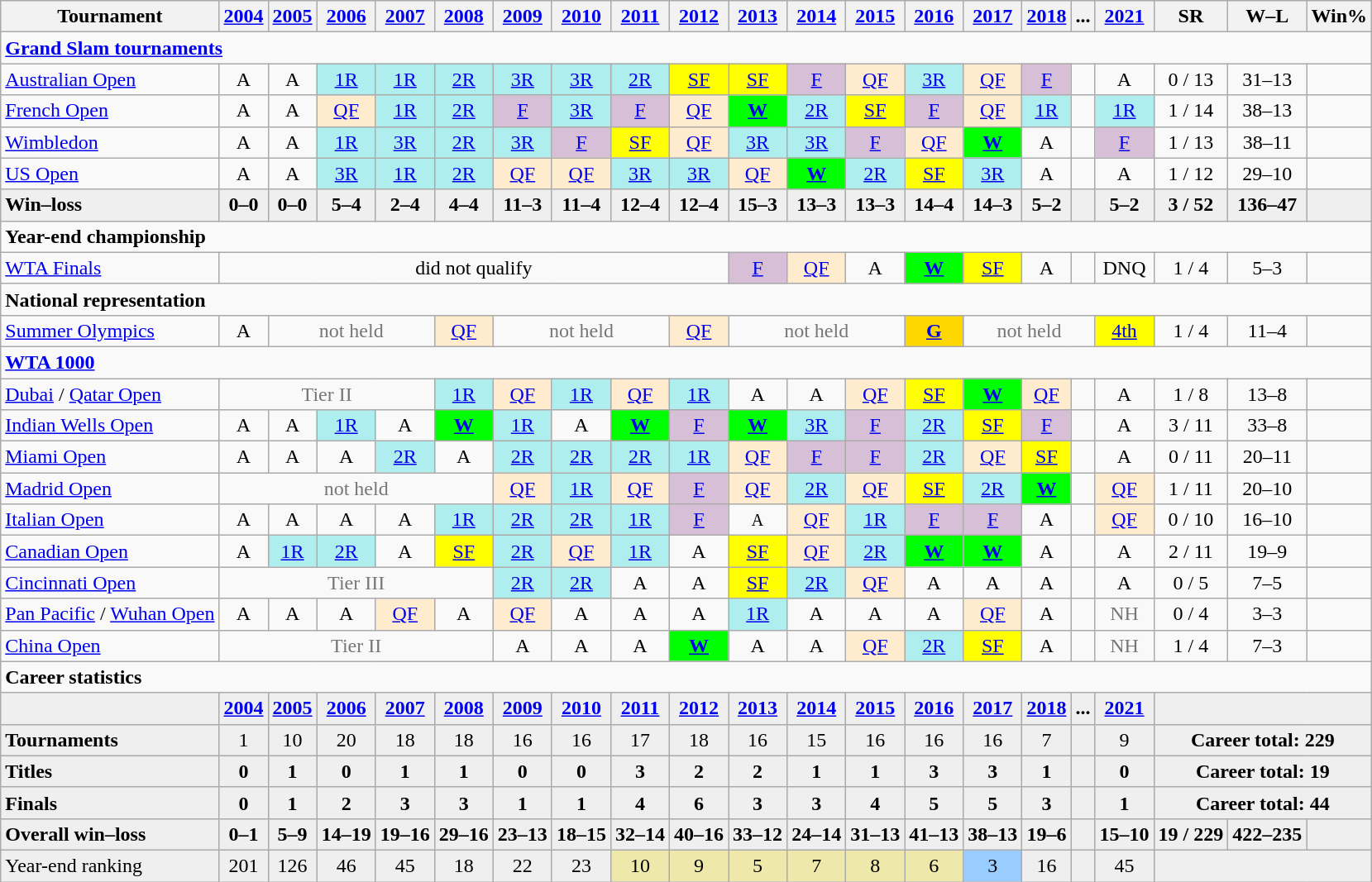<table class="wikitable nowrap" style=text-align:center;>
<tr>
<th>Tournament</th>
<th><a href='#'>2004</a></th>
<th><a href='#'>2005</a></th>
<th><a href='#'>2006</a></th>
<th><a href='#'>2007</a></th>
<th><a href='#'>2008</a></th>
<th><a href='#'>2009</a></th>
<th><a href='#'>2010</a></th>
<th><a href='#'>2011</a></th>
<th><a href='#'>2012</a></th>
<th><a href='#'>2013</a></th>
<th><a href='#'>2014</a></th>
<th><a href='#'>2015</a></th>
<th><a href='#'>2016</a></th>
<th><a href='#'>2017</a></th>
<th><a href='#'>2018</a></th>
<th>...</th>
<th><a href='#'>2021</a></th>
<th>SR</th>
<th>W–L</th>
<th>Win%</th>
</tr>
<tr>
<td colspan=21 align=left><strong><a href='#'>Grand Slam tournaments</a></strong></td>
</tr>
<tr>
<td align=left><a href='#'>Australian Open</a></td>
<td>A</td>
<td>A</td>
<td bgcolor=afeeee><a href='#'>1R</a></td>
<td bgcolor=afeeee><a href='#'>1R</a></td>
<td bgcolor=afeeee><a href='#'>2R</a></td>
<td bgcolor=afeeee><a href='#'>3R</a></td>
<td bgcolor=afeeee><a href='#'>3R</a></td>
<td bgcolor=afeeee><a href='#'>2R</a></td>
<td bgcolor=yellow><a href='#'>SF</a></td>
<td bgcolor=yellow><a href='#'>SF</a></td>
<td bgcolor=thistle><a href='#'>F</a></td>
<td bgcolor=ffebcd><a href='#'>QF</a></td>
<td bgcolor=afeeee><a href='#'>3R</a></td>
<td bgcolor=ffebcd><a href='#'>QF</a></td>
<td bgcolor=thistle><a href='#'>F</a></td>
<td></td>
<td>A</td>
<td>0 / 13</td>
<td>31–13</td>
<td></td>
</tr>
<tr>
<td align=left><a href='#'>French Open</a></td>
<td>A</td>
<td>A</td>
<td bgcolor=ffebcd><a href='#'>QF</a></td>
<td bgcolor=afeeee><a href='#'>1R</a></td>
<td bgcolor=afeeee><a href='#'>2R</a></td>
<td bgcolor=thistle><a href='#'>F</a></td>
<td bgcolor=afeeee><a href='#'>3R</a></td>
<td bgcolor=thistle><a href='#'>F</a></td>
<td bgcolor=ffebcd><a href='#'>QF</a></td>
<td bgcolor=lime><strong><a href='#'>W</a></strong></td>
<td bgcolor=afeeee><a href='#'>2R</a></td>
<td bgcolor=yellow><a href='#'>SF</a></td>
<td bgcolor=thistle><a href='#'>F</a></td>
<td bgcolor=ffebcd><a href='#'>QF</a></td>
<td bgcolor=afeeee><a href='#'>1R</a></td>
<td></td>
<td bgcolor=afeeee><a href='#'>1R</a></td>
<td>1 / 14</td>
<td>38–13</td>
<td></td>
</tr>
<tr>
<td align=left><a href='#'>Wimbledon</a></td>
<td>A</td>
<td>A</td>
<td bgcolor=afeeee><a href='#'>1R</a></td>
<td bgcolor=afeeee><a href='#'>3R</a></td>
<td bgcolor=afeeee><a href='#'>2R</a></td>
<td bgcolor=afeeee><a href='#'>3R</a></td>
<td bgcolor=thistle><a href='#'>F</a></td>
<td bgcolor=yellow><a href='#'>SF</a></td>
<td bgcolor=ffebcd><a href='#'>QF</a></td>
<td bgcolor=afeeee><a href='#'>3R</a></td>
<td bgcolor=afeeee><a href='#'>3R</a></td>
<td bgcolor=thistle><a href='#'>F</a></td>
<td bgcolor=ffebcd><a href='#'>QF</a></td>
<td bgcolor=lime><strong><a href='#'>W</a></strong></td>
<td>A</td>
<td></td>
<td bgcolor=thistle><a href='#'>F</a></td>
<td>1 / 13</td>
<td>38–11</td>
<td></td>
</tr>
<tr>
<td align=left><a href='#'>US Open</a></td>
<td>A</td>
<td>A</td>
<td bgcolor=afeeee><a href='#'>3R</a></td>
<td bgcolor=afeeee><a href='#'>1R</a></td>
<td bgcolor=afeeee><a href='#'>2R</a></td>
<td bgcolor=ffebcd><a href='#'>QF</a></td>
<td bgcolor=ffebcd><a href='#'>QF</a></td>
<td bgcolor=afeeee><a href='#'>3R</a></td>
<td bgcolor=afeeee><a href='#'>3R</a></td>
<td bgcolor=ffebcd><a href='#'>QF</a></td>
<td bgcolor=lime><strong><a href='#'>W</a></strong></td>
<td bgcolor=afeeee><a href='#'>2R</a></td>
<td bgcolor=yellow><a href='#'>SF</a></td>
<td bgcolor=afeeee><a href='#'>3R</a></td>
<td>A</td>
<td></td>
<td>A</td>
<td>1 / 12</td>
<td>29–10</td>
<td></td>
</tr>
<tr style=background:#efefef;font-weight:bold>
<td style=text-align:left>Win–loss</td>
<td>0–0</td>
<td>0–0</td>
<td>5–4</td>
<td>2–4</td>
<td>4–4</td>
<td>11–3</td>
<td>11–4</td>
<td>12–4</td>
<td>12–4</td>
<td>15–3</td>
<td>13–3</td>
<td>13–3</td>
<td>14–4</td>
<td>14–3</td>
<td>5–2</td>
<td></td>
<td>5–2</td>
<td>3 / 52</td>
<td>136–47</td>
<td></td>
</tr>
<tr>
<td colspan=21 align=left><strong>Year-end championship</strong></td>
</tr>
<tr>
<td align=left><a href='#'>WTA Finals</a></td>
<td colspan=9>did not qualify</td>
<td bgcolor=thistle><a href='#'>F</a></td>
<td bgcolor=ffebcd><a href='#'>QF</a></td>
<td>A</td>
<td bgcolor=lime><strong><a href='#'>W</a></strong></td>
<td bgcolor=yellow><a href='#'>SF</a></td>
<td>A</td>
<td></td>
<td>DNQ</td>
<td>1 / 4</td>
<td>5–3</td>
<td></td>
</tr>
<tr>
<td colspan="21" style="text-align:left"><strong>National representation</strong></td>
</tr>
<tr>
<td align="left"><a href='#'>Summer Olympics</a></td>
<td>A</td>
<td colspan="3" style="color:#767676">not held</td>
<td bgcolor="ffebcd"><a href='#'>QF</a></td>
<td colspan="3" style="color:#767676">not held</td>
<td bgcolor="ffebcd"><a href='#'>QF</a></td>
<td colspan="3" style="color:#767676">not held</td>
<td bgcolor="gold"><strong><a href='#'>G</a></strong></td>
<td colspan="3" style="color:#767676">not held</td>
<td bgcolor="yellow"><a href='#'>4th</a></td>
<td>1 / 4</td>
<td>11–4</td>
<td></td>
</tr>
<tr>
<td colspan=21 style=text-align:left><strong><a href='#'>WTA 1000</a></strong></td>
</tr>
<tr>
<td align=left><a href='#'>Dubai</a> / <a href='#'>Qatar Open</a></td>
<td colspan=4 style=color:#767676>Tier II</td>
<td bgcolor=afeeee><a href='#'>1R</a></td>
<td bgcolor=ffebcd><a href='#'>QF</a></td>
<td bgcolor=afeeee><a href='#'>1R</a></td>
<td bgcolor=ffebcd><a href='#'>QF</a></td>
<td bgcolor=afeeee><a href='#'>1R</a></td>
<td>A</td>
<td>A</td>
<td bgcolor=ffebcd><a href='#'>QF</a></td>
<td bgcolor=yellow><a href='#'>SF</a></td>
<td bgcolor=lime><strong><a href='#'>W</a></strong></td>
<td bgcolor=ffebcd><a href='#'>QF</a></td>
<td></td>
<td>A</td>
<td>1 / 8</td>
<td>13–8</td>
<td></td>
</tr>
<tr>
<td align=left><a href='#'>Indian Wells Open</a></td>
<td>A</td>
<td>A</td>
<td bgcolor=afeeee><a href='#'>1R</a></td>
<td>A</td>
<td bgcolor=lime><strong><a href='#'>W</a></strong></td>
<td bgcolor=afeeee><a href='#'>1R</a></td>
<td>A</td>
<td bgcolor=lime><strong><a href='#'>W</a></strong></td>
<td bgcolor=thistle><a href='#'>F</a></td>
<td bgcolor=lime><strong><a href='#'>W</a></strong></td>
<td bgcolor=afeeee><a href='#'>3R</a></td>
<td bgcolor=thistle><a href='#'>F</a></td>
<td bgcolor=afeeee><a href='#'>2R</a></td>
<td bgcolor=yellow><a href='#'>SF</a></td>
<td bgcolor=thistle><a href='#'>F</a></td>
<td></td>
<td>A</td>
<td>3 / 11</td>
<td>33–8</td>
<td></td>
</tr>
<tr>
<td align=left><a href='#'>Miami Open</a></td>
<td>A</td>
<td>A</td>
<td>A</td>
<td bgcolor=afeeee><a href='#'>2R</a></td>
<td>A</td>
<td bgcolor=afeeee><a href='#'>2R</a></td>
<td bgcolor=afeeee><a href='#'>2R</a></td>
<td bgcolor=afeeee><a href='#'>2R</a></td>
<td bgcolor=afeeee><a href='#'>1R</a></td>
<td bgcolor=ffebcd><a href='#'>QF</a></td>
<td bgcolor=thistle><a href='#'>F</a></td>
<td bgcolor=thistle><a href='#'>F</a></td>
<td bgcolor=afeeee><a href='#'>2R</a></td>
<td bgcolor=ffebcd><a href='#'>QF</a></td>
<td bgcolor=yellow><a href='#'>SF</a></td>
<td></td>
<td>A</td>
<td>0 / 11</td>
<td>20–11</td>
<td></td>
</tr>
<tr>
<td align=left><a href='#'>Madrid Open</a></td>
<td colspan=5 style=color:#767676>not held</td>
<td bgcolor=ffebcd><a href='#'>QF</a></td>
<td bgcolor=afeeee><a href='#'>1R</a></td>
<td bgcolor=ffebcd><a href='#'>QF</a></td>
<td bgcolor=thistle><a href='#'>F</a></td>
<td bgcolor=ffebcd><a href='#'>QF</a></td>
<td bgcolor=afeeee><a href='#'>2R</a></td>
<td bgcolor=ffebcd><a href='#'>QF</a></td>
<td bgcolor=yellow><a href='#'>SF</a></td>
<td bgcolor=afeeee><a href='#'>2R</a></td>
<td bgcolor=lime><strong><a href='#'>W</a></strong></td>
<td></td>
<td bgcolor=ffebcd><a href='#'>QF</a></td>
<td>1 / 11</td>
<td>20–10</td>
<td></td>
</tr>
<tr>
<td align=left><a href='#'>Italian Open</a></td>
<td>A</td>
<td>A</td>
<td>A</td>
<td>A</td>
<td bgcolor=afeeee><a href='#'>1R</a></td>
<td bgcolor=afeeee><a href='#'>2R</a></td>
<td bgcolor=afeeee><a href='#'>2R</a></td>
<td bgcolor=afeeee><a href='#'>1R</a></td>
<td bgcolor=thistle><a href='#'>F</a></td>
<td><small>A</small></td>
<td bgcolor=ffebcd><a href='#'>QF</a></td>
<td bgcolor=afeeee><a href='#'>1R</a></td>
<td bgcolor=thistle><a href='#'>F</a></td>
<td bgcolor=thistle><a href='#'>F</a></td>
<td>A</td>
<td></td>
<td bgcolor=ffebcd><a href='#'>QF</a></td>
<td>0 / 10</td>
<td>16–10</td>
<td></td>
</tr>
<tr>
<td align=left><a href='#'>Canadian Open</a></td>
<td>A</td>
<td bgcolor=afeeee><a href='#'>1R</a></td>
<td bgcolor=afeeee><a href='#'>2R</a></td>
<td>A</td>
<td bgcolor=yellow><a href='#'>SF</a></td>
<td bgcolor=afeeee><a href='#'>2R</a></td>
<td bgcolor=ffebcd><a href='#'>QF</a></td>
<td bgcolor=afeeee><a href='#'>1R</a></td>
<td>A</td>
<td bgcolor=yellow><a href='#'>SF</a></td>
<td bgcolor=ffebcd><a href='#'>QF</a></td>
<td bgcolor=afeeee><a href='#'>2R</a></td>
<td bgcolor=lime><strong><a href='#'>W</a></strong></td>
<td bgcolor=lime><strong><a href='#'>W</a></strong></td>
<td>A</td>
<td></td>
<td>A</td>
<td>2 / 11</td>
<td>19–9</td>
<td></td>
</tr>
<tr>
<td align=left><a href='#'>Cincinnati Open</a></td>
<td colspan=5 style=color:#767676>Tier III</td>
<td bgcolor=afeeee><a href='#'>2R</a></td>
<td bgcolor=afeeee><a href='#'>2R</a></td>
<td>A</td>
<td>A</td>
<td bgcolor=yellow><a href='#'>SF</a></td>
<td bgcolor=afeeee><a href='#'>2R</a></td>
<td bgcolor=ffebcd><a href='#'>QF</a></td>
<td>A</td>
<td>A</td>
<td>A</td>
<td></td>
<td>A</td>
<td>0 / 5</td>
<td>7–5</td>
<td></td>
</tr>
<tr>
<td align=left><a href='#'>Pan Pacific</a> / <a href='#'>Wuhan Open</a></td>
<td>A</td>
<td>A</td>
<td>A</td>
<td bgcolor=ffebcd><a href='#'>QF</a></td>
<td>A</td>
<td bgcolor=ffebcd><a href='#'>QF</a></td>
<td>A</td>
<td>A</td>
<td>A</td>
<td bgcolor=afeeee><a href='#'>1R</a></td>
<td>A</td>
<td>A</td>
<td>A</td>
<td bgcolor=ffebcd><a href='#'>QF</a></td>
<td>A</td>
<td></td>
<td style=color:#767676>NH</td>
<td>0 / 4</td>
<td>3–3</td>
<td></td>
</tr>
<tr>
<td align=left><a href='#'>China Open</a></td>
<td colspan=5 style=color:#767676>Tier II</td>
<td>A</td>
<td>A</td>
<td>A</td>
<td bgcolor=lime><strong><a href='#'>W</a></strong></td>
<td>A</td>
<td>A</td>
<td bgcolor=ffebcd><a href='#'>QF</a></td>
<td bgcolor=afeeee><a href='#'>2R</a></td>
<td bgcolor=yellow><a href='#'>SF</a></td>
<td>A</td>
<td></td>
<td style=color:#767676>NH</td>
<td>1 / 4</td>
<td>7–3</td>
<td></td>
</tr>
<tr>
<td align=left colspan=21><strong>Career statistics</strong></td>
</tr>
<tr style=background:#efefef;font-weight:bold>
<td></td>
<td><a href='#'>2004</a></td>
<td><a href='#'>2005</a></td>
<td><a href='#'>2006</a></td>
<td><a href='#'>2007</a></td>
<td><a href='#'>2008</a></td>
<td><a href='#'>2009</a></td>
<td><a href='#'>2010</a></td>
<td><a href='#'>2011</a></td>
<td><a href='#'>2012</a></td>
<td><a href='#'>2013</a></td>
<td><a href='#'>2014</a></td>
<td><a href='#'>2015</a></td>
<td><a href='#'>2016</a></td>
<td><a href='#'>2017</a></td>
<td><a href='#'>2018</a></td>
<td>...</td>
<td><a href='#'>2021</a></td>
<td colspan=3></td>
</tr>
<tr style=background:#efefef>
<td style=text-align:left><strong>Tournaments</strong></td>
<td>1</td>
<td>10</td>
<td>20</td>
<td>18</td>
<td>18</td>
<td>16</td>
<td>16</td>
<td>17</td>
<td>18</td>
<td>16</td>
<td>15</td>
<td>16</td>
<td>16</td>
<td>16</td>
<td>7</td>
<td></td>
<td>9</td>
<td colspan=3><strong>Career total: 229</strong></td>
</tr>
<tr style=background:#efefef;font-weight:bold>
<td style=text-align:left>Titles</td>
<td>0</td>
<td>1</td>
<td>0</td>
<td>1</td>
<td>1</td>
<td>0</td>
<td>0</td>
<td>3</td>
<td>2</td>
<td>2</td>
<td>1</td>
<td>1</td>
<td>3</td>
<td>3</td>
<td>1</td>
<td></td>
<td>0</td>
<td colspan=3>Career total: 19</td>
</tr>
<tr style=background:#efefef;font-weight:bold>
<td style=text-align:left>Finals</td>
<td>0</td>
<td>1</td>
<td>2</td>
<td>3</td>
<td>3</td>
<td>1</td>
<td>1</td>
<td>4</td>
<td>6</td>
<td>3</td>
<td>3</td>
<td>4</td>
<td>5</td>
<td>5</td>
<td>3</td>
<td></td>
<td>1</td>
<td colspan=3>Career total: 44</td>
</tr>
<tr style=background:#efefef;font-weight:bold>
<td style=text-align:left><strong>Overall win–loss</strong></td>
<td>0–1</td>
<td>5–9</td>
<td>14–19</td>
<td>19–16</td>
<td>29–16</td>
<td>23–13</td>
<td>18–15</td>
<td>32–14</td>
<td>40–16</td>
<td>33–12</td>
<td>24–14</td>
<td>31–13</td>
<td>41–13</td>
<td>38–13</td>
<td>19–6</td>
<td></td>
<td>15–10</td>
<td>19 / 229</td>
<td>422–235</td>
<td></td>
</tr>
<tr style=background:#efefef>
<td align=left>Year-end ranking</td>
<td>201</td>
<td>126</td>
<td>46</td>
<td>45</td>
<td>18</td>
<td>22</td>
<td>23</td>
<td bgcolor=EEE8AA>10</td>
<td bgcolor=EEE8AA>9</td>
<td bgcolor=EEE8AA>5</td>
<td bgcolor=EEE8AA>7</td>
<td bgcolor=eee8AA>8</td>
<td bgcolor=eee8AA>6</td>
<td bgcolor=99ccff>3</td>
<td>16</td>
<td></td>
<td>45</td>
<td colspan=3></td>
</tr>
</table>
